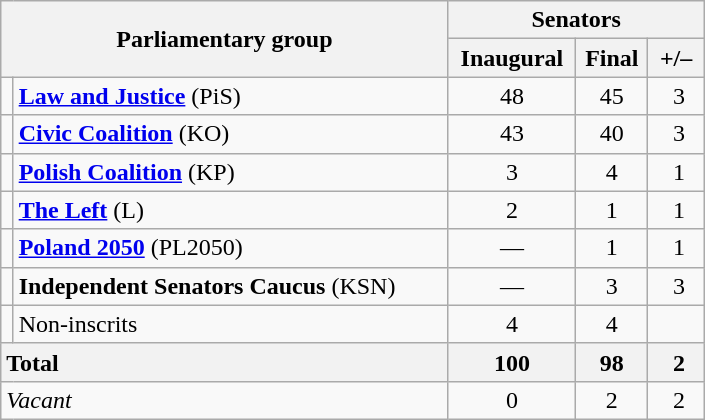<table class="wikitable" style="text-align: center" width=470px>
<tr>
<th colspan="2" rowspan="2">Parliamentary group</th>
<th colspan="3">Senators</th>
</tr>
<tr>
<th>Inaugural</th>
<th>Final</th>
<th width=8%>+/–</th>
</tr>
<tr>
<td></td>
<td style="text-align:left;"><strong><a href='#'>Law and Justice</a></strong> (PiS)<br></td>
<td>48</td>
<td>45</td>
<td> 3</td>
</tr>
<tr>
<td></td>
<td style="text-align:left;"><strong><a href='#'>Civic Coalition</a></strong> (KO)<br></td>
<td>43</td>
<td>40</td>
<td> 3</td>
</tr>
<tr>
<td></td>
<td style="text-align:left;"><strong><a href='#'>Polish Coalition</a></strong> (KP)<br></td>
<td>3</td>
<td>4</td>
<td> 1</td>
</tr>
<tr>
<td></td>
<td style="text-align:left;"><strong><a href='#'>The Left</a></strong> (L)<br></td>
<td>2</td>
<td>1</td>
<td> 1</td>
</tr>
<tr>
<td></td>
<td style="text-align:left;"><strong><a href='#'>Poland 2050</a></strong> (PL2050)<br></td>
<td>—</td>
<td>1</td>
<td> 1</td>
</tr>
<tr>
<td></td>
<td style="text-align:left;"><strong>Independent Senators Caucus</strong> (KSN)<br></td>
<td>—</td>
<td>3</td>
<td> 3</td>
</tr>
<tr>
<td></td>
<td style="text-align:left;">Non-inscrits</td>
<td>4</td>
<td>4</td>
<td></td>
</tr>
<tr>
<th colspan="2" style="text-align:left;">Total</th>
<th>100</th>
<th>98</th>
<th> 2</th>
</tr>
<tr>
<td colspan="2" style="text-align:left;"><em>Vacant</em></td>
<td>0</td>
<td>2</td>
<td> 2</td>
</tr>
</table>
